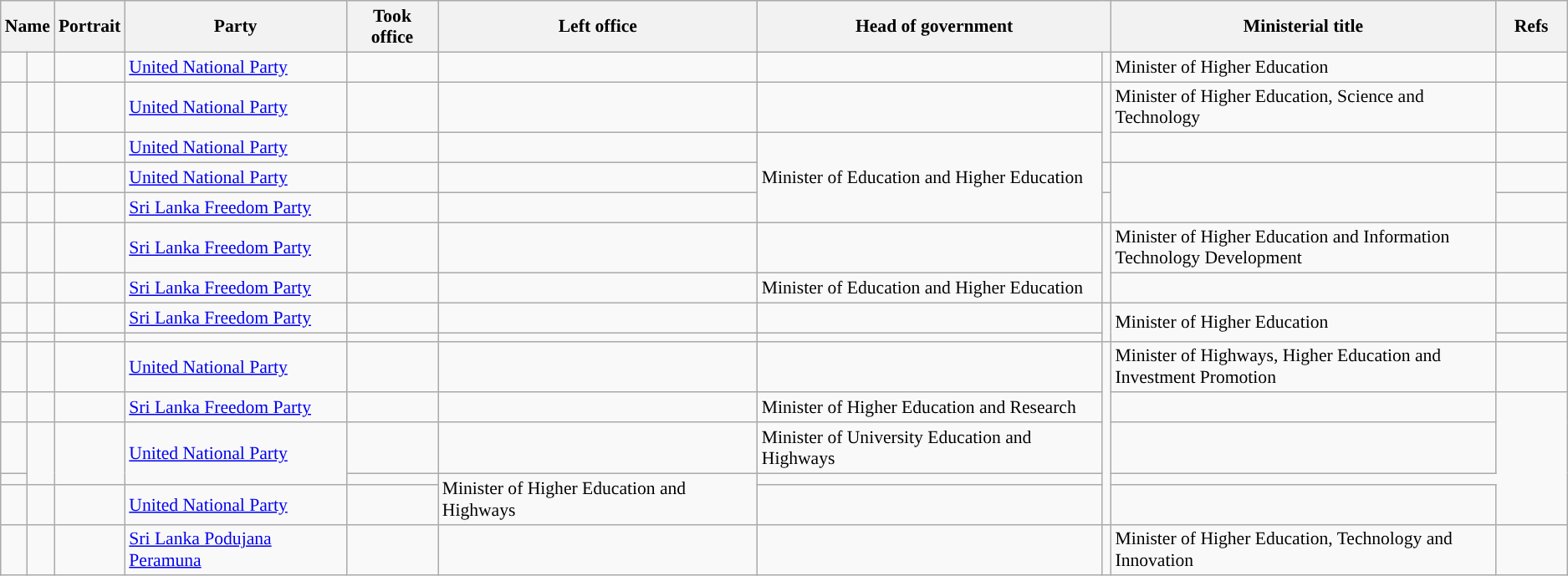<table class="wikitable plainrowheaders sortable" style="font-size:90%; text-align:left;">
<tr>
<th scope=col colspan="2">Name</th>
<th scope=col class=unsortable>Portrait</th>
<th scope=col>Party</th>
<th scope=col>Took office</th>
<th scope=col>Left office</th>
<th scope=col colspan="2">Head of government</th>
<th scope=col width=300px>Ministerial title</th>
<th scope=col width=50px class=unsortable>Refs</th>
</tr>
<tr>
<td !align="center" style="background:"></td>
<td></td>
<td align=center></td>
<td><a href='#'>United National Party</a></td>
<td align=center></td>
<td></td>
<td !align="center" style="background:"></td>
<td></td>
<td>Minister of Higher Education</td>
<td align=center></td>
</tr>
<tr>
<td !align="center" style="background:"></td>
<td></td>
<td></td>
<td><a href='#'>United National Party</a></td>
<td align=center></td>
<td align=center></td>
<td !align="center" style="background:"></td>
<td rowspan=2></td>
<td>Minister of Higher Education, Science and Technology</td>
<td align=center></td>
</tr>
<tr>
<td !align="center" style="background:"></td>
<td></td>
<td></td>
<td><a href='#'>United National Party</a></td>
<td align=center></td>
<td></td>
<td rowspan=3>Minister of Education and Higher Education</td>
<td align=center></td>
</tr>
<tr>
<td !align="center" style="background:"></td>
<td></td>
<td align=center></td>
<td><a href='#'>United National Party</a></td>
<td align=center></td>
<td></td>
<td !align="center" style="background:"></td>
<td rowspan=2></td>
<td align=center></td>
</tr>
<tr>
<td !align="center" style="background:"></td>
<td></td>
<td></td>
<td><a href='#'>Sri Lanka Freedom Party</a></td>
<td align=center></td>
<td></td>
<td align=center></td>
</tr>
<tr>
<td !align="center" style="background:"></td>
<td></td>
<td></td>
<td><a href='#'>Sri Lanka Freedom Party</a></td>
<td align=center></td>
<td></td>
<td !align="center" style="background:"></td>
<td rowspan=2></td>
<td>Minister of Higher Education and Information Technology Development</td>
<td align=center></td>
</tr>
<tr>
<td !align="center" style="background:"></td>
<td></td>
<td align=center></td>
<td><a href='#'>Sri Lanka Freedom Party</a></td>
<td align=center></td>
<td></td>
<td>Minister of Education and Higher Education</td>
<td align=center></td>
</tr>
<tr>
<td !align="center" style="background:"></td>
<td></td>
<td></td>
<td><a href='#'>Sri Lanka Freedom Party</a></td>
<td align=center></td>
<td></td>
<td !align="center" style="background:"></td>
<td rowspan=2></td>
<td rowspan=2>Minister of Higher Education</td>
<td align=center></td>
</tr>
<tr>
<td></td>
<td></td>
<td align=center></td>
<td></td>
<td align=center></td>
<td></td>
<td align=center></td>
</tr>
<tr>
<td !align="center" style="background:"></td>
<td></td>
<td></td>
<td><a href='#'>United National Party</a></td>
<td align=center></td>
<td align=center></td>
<td !align="center" style="background:"></td>
<td rowspan=5></td>
<td>Minister of Highways, Higher Education and Investment Promotion</td>
<td align=center></td>
</tr>
<tr>
<td !align="center" style="background:"></td>
<td></td>
<td align=center></td>
<td><a href='#'>Sri Lanka Freedom Party</a></td>
<td align=center></td>
<td align=center></td>
<td>Minister of Higher Education and Research</td>
<td align=center></td>
</tr>
<tr>
<td !align="center" style="background:"></td>
<td rowspan=2></td>
<td align=center rowspan=2></td>
<td rowspan=2><a href='#'>United National Party</a></td>
<td align=center></td>
<td align=center></td>
<td>Minister of University Education and Highways</td>
<td align=center></td>
</tr>
<tr>
<td align=center></td>
<td align=center></td>
<td rowspan=2>Minister of Higher Education and Highways</td>
<td align=center></td>
</tr>
<tr>
<td !align="center" style="background:"></td>
<td></td>
<td></td>
<td><a href='#'>United National Party</a></td>
<td align=center></td>
<td align=center></td>
<td align=center></td>
</tr>
<tr>
<td !align="center" style="background:"></td>
<td></td>
<td></td>
<td><a href='#'>Sri Lanka Podujana Peramuna</a></td>
<td align=center></td>
<td align=center></td>
<td !align="center" style="background:"></td>
<td></td>
<td>Minister of Higher Education, Technology and Innovation</td>
<td align=center></td>
</tr>
</table>
